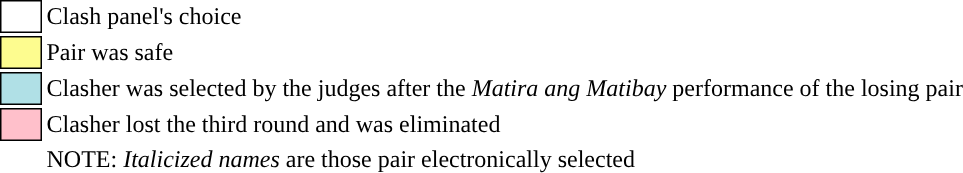<table class="toccolours" style="white-space: nowrap;">
<tr>
<td style="background:white; border: 1px solid black;"> <strong></strong> </td>
<td>Clash panel's choice</td>
</tr>
<tr>
<td style="background:#fdfc8f; border: 1px solid black">    </td>
<td>Pair was safe</td>
</tr>
<tr>
<td style="background:#b0e0e6; border:1px solid black;">      </td>
<td>Clasher was selected by the judges after the <em>Matira ang Matibay</em> performance of the losing pair</td>
</tr>
<tr>
<td style="background:pink; border:1px solid black;">      </td>
<td>Clasher lost the third round and was eliminated</td>
</tr>
<tr>
<td style="background:none; border: 0px solid black">    </td>
<td>NOTE: <em>Italicized names</em> are those pair electronically selected</td>
</tr>
</table>
